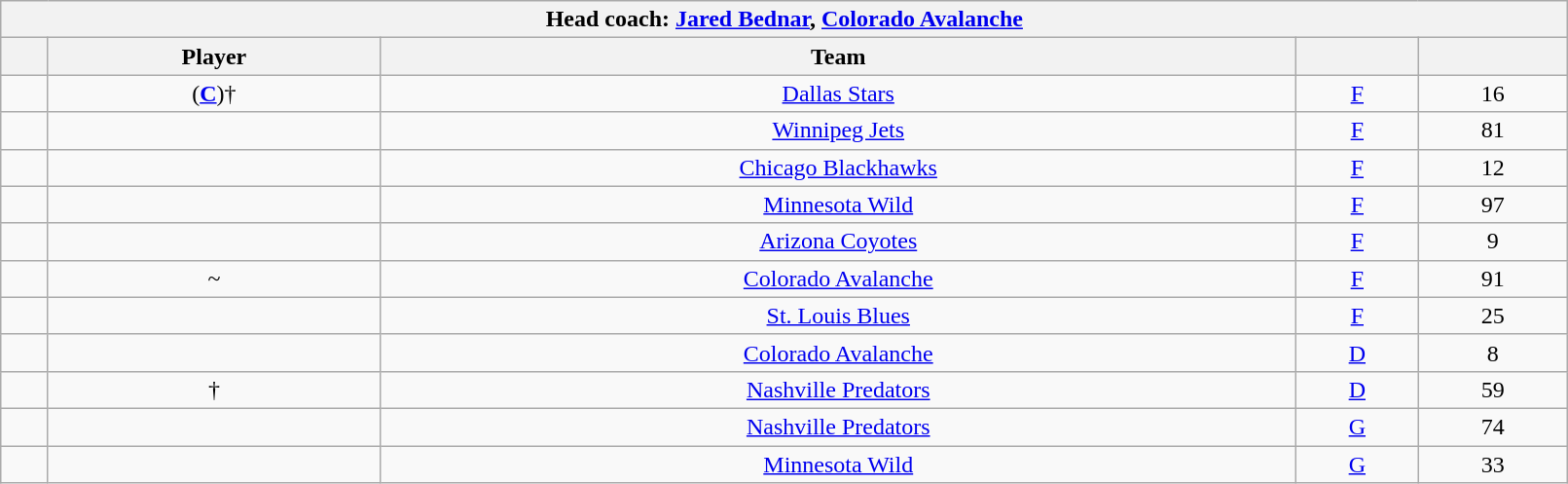<table class="wikitable sortable" style="text-align:center" width="85%">
<tr>
<th colspan=5>Head coach:  <a href='#'>Jared Bednar</a>, <a href='#'>Colorado Avalanche</a></th>
</tr>
<tr>
<th></th>
<th>Player</th>
<th>Team</th>
<th></th>
<th></th>
</tr>
<tr>
<td></td>
<td> (<strong><a href='#'>C</a></strong>)†</td>
<td><a href='#'>Dallas Stars</a></td>
<td><a href='#'>F</a></td>
<td>16</td>
</tr>
<tr>
<td></td>
<td></td>
<td><a href='#'>Winnipeg Jets</a></td>
<td><a href='#'>F</a></td>
<td>81</td>
</tr>
<tr>
<td></td>
<td></td>
<td><a href='#'>Chicago Blackhawks</a></td>
<td><a href='#'>F</a></td>
<td>12</td>
</tr>
<tr>
<td></td>
<td></td>
<td><a href='#'>Minnesota Wild</a></td>
<td><a href='#'>F</a></td>
<td>97</td>
</tr>
<tr>
<td></td>
<td></td>
<td><a href='#'>Arizona Coyotes</a></td>
<td><a href='#'>F</a></td>
<td>9</td>
</tr>
<tr>
<td></td>
<td>~</td>
<td><a href='#'>Colorado Avalanche</a></td>
<td><a href='#'>F</a></td>
<td>91</td>
</tr>
<tr>
<td></td>
<td></td>
<td><a href='#'>St. Louis Blues</a></td>
<td><a href='#'>F</a></td>
<td>25</td>
</tr>
<tr>
<td></td>
<td></td>
<td><a href='#'>Colorado Avalanche</a></td>
<td><a href='#'>D</a></td>
<td>8</td>
</tr>
<tr>
<td></td>
<td>†</td>
<td><a href='#'>Nashville Predators</a></td>
<td><a href='#'>D</a></td>
<td>59</td>
</tr>
<tr>
<td></td>
<td></td>
<td><a href='#'>Nashville Predators</a></td>
<td><a href='#'>G</a></td>
<td>74</td>
</tr>
<tr>
<td></td>
<td></td>
<td><a href='#'>Minnesota Wild</a></td>
<td><a href='#'>G</a></td>
<td>33</td>
</tr>
</table>
